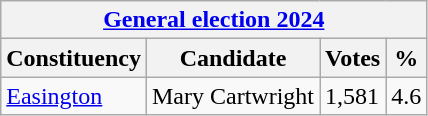<table class="wikitable">
<tr>
<th colspan="4"><a href='#'>General election 2024</a></th>
</tr>
<tr>
<th>Constituency</th>
<th>Candidate</th>
<th>Votes</th>
<th>%</th>
</tr>
<tr>
<td><a href='#'>Easington</a></td>
<td>Mary Cartwright</td>
<td>1,581</td>
<td>4.6</td>
</tr>
</table>
